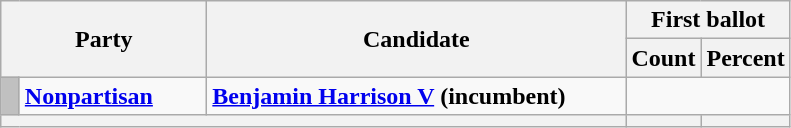<table class=wikitable>
<tr>
<th colspan=2 rowspan=2 style="width: 130px">Party</th>
<th rowspan=2 style="width: 17em">Candidate</th>
<th colspan=2>First ballot</th>
</tr>
<tr>
<th style="width: 2.5em">Count</th>
<th style="width: 2.5em">Percent</th>
</tr>
<tr>
<td style="background-color:#C0C0C0; width:5px;"></td>
<td><strong><a href='#'>Nonpartisan</a></strong></td>
<td><strong><a href='#'>Benjamin Harrison V</a> (incumbent)</strong></td>
<td align=right colspan=2></td>
</tr>
<tr>
<th colspan=3></th>
<th></th>
<th></th>
</tr>
</table>
